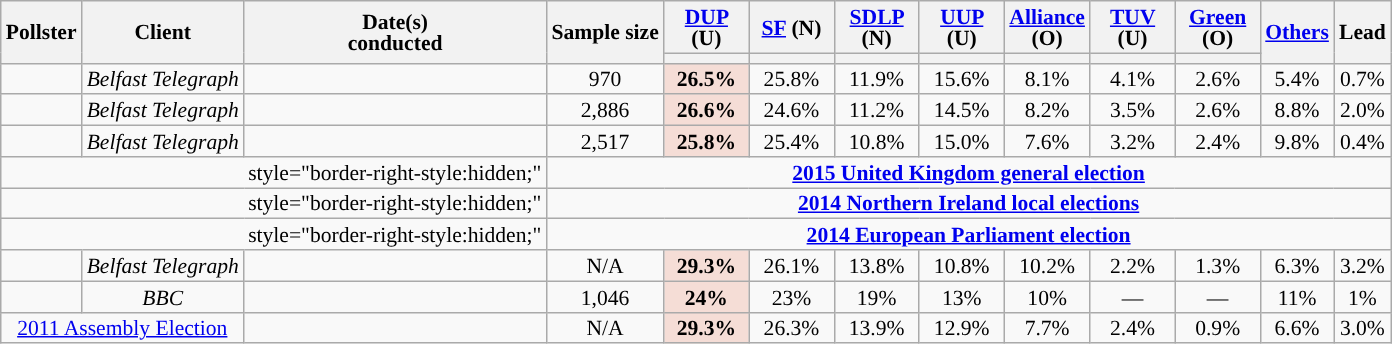<table class="wikitable sortable mw-datatable" style="text-align:center;font-size:90%;line-height:14px;">
<tr>
<th rowspan="2">Pollster</th>
<th rowspan="2">Client</th>
<th rowspan="2">Date(s)<br>conducted</th>
<th rowspan="2">Sample size</th>
<th style="width:50px;" class="unsortable"><a href='#'>DUP</a> (U)</th>
<th style="width:50px;" class="unsortable"><a href='#'>SF</a> (N)</th>
<th style="width:50px;" class="unsortable"><a href='#'>SDLP</a> (N)</th>
<th style="width:50px;" class="unsortable"><a href='#'>UUP</a> (U)</th>
<th style="width:50px;" class="unsortable"><a href='#'>Alliance</a> (O)</th>
<th style="width:50px;" class="unsortable"><a href='#'>TUV</a> (U)</th>
<th style="width:50px;" class="unsortable"><a href='#'>Green</a> (O)</th>
<th rowspan="2" class="unsortable" width:75px><a href='#'>Others</a></th>
<th rowspan="2">Lead</th>
</tr>
<tr>
<th data-sort-type="number" style="background:"></th>
<th data-sort-type="number" style="background:"></th>
<th data-sort-type="number" style="background:"></th>
<th data-sort-type="number" style="background:"></th>
<th data-sort-type="number" style="background:"></th>
<th data-sort-type="number" style="background:"></th>
<th data-sort-type="number" style="background:"></th>
</tr>
<tr>
<td></td>
<td><em>Belfast Telegraph</em></td>
<td></td>
<td>970</td>
<td style="background:#F5DDD6;"><strong>26.5%</strong></td>
<td>25.8%</td>
<td>11.9%</td>
<td>15.6%</td>
<td>8.1%</td>
<td>4.1%</td>
<td>2.6%</td>
<td>5.4%</td>
<td style="background:">0.7%</td>
</tr>
<tr>
<td></td>
<td><em>Belfast Telegraph</em></td>
<td></td>
<td>2,886</td>
<td style="background:#F5DDD6;"><strong>26.6%</strong></td>
<td>24.6%</td>
<td>11.2%</td>
<td>14.5%</td>
<td>8.2%</td>
<td>3.5%</td>
<td>2.6%</td>
<td>8.8%</td>
<td style="background:">2.0%</td>
</tr>
<tr>
<td></td>
<td><em>Belfast Telegraph</em></td>
<td></td>
<td>2,517</td>
<td style="background:#F5DDD6;"><strong>25.8%</strong></td>
<td>25.4%</td>
<td>10.8%</td>
<td>15.0%</td>
<td>7.6%</td>
<td>3.2%</td>
<td>2.4%</td>
<td>9.8%</td>
<td style="background:">0.4%</td>
</tr>
<tr>
<td style="border-right-style:hidden;"></td>
<td style="border-right-style:hidden;"></td>
<td>style="border-right-style:hidden;" </td>
<td colspan="10"><strong><a href='#'>2015 United Kingdom general election</a></strong></td>
</tr>
<tr>
<td style="border-right-style:hidden;"></td>
<td style="border-right-style:hidden;"></td>
<td>style="border-right-style:hidden;" </td>
<td colspan="10"><strong><a href='#'>2014 Northern Ireland local elections</a></strong></td>
</tr>
<tr>
<td style="border-right-style:hidden;"></td>
<td style="border-right-style:hidden;"></td>
<td>style="border-right-style:hidden;" </td>
<td colspan="10"><a href='#'><strong>2014 European Parliament election</strong></a></td>
</tr>
<tr>
<td></td>
<td><em>Belfast Telegraph</em></td>
<td></td>
<td>N/A</td>
<td style="background:#F5DDD6;"><strong>29.3%</strong></td>
<td>26.1%</td>
<td>13.8%</td>
<td>10.8%</td>
<td>10.2%</td>
<td>2.2%</td>
<td>1.3%</td>
<td>6.3%</td>
<td style="background:">3.2%</td>
</tr>
<tr>
<td></td>
<td><em>BBC</em></td>
<td></td>
<td>1,046</td>
<td style="background:#F5DDD6;"><strong>24%</strong></td>
<td>23%</td>
<td>19%</td>
<td>13%</td>
<td>10%</td>
<td>—</td>
<td>—</td>
<td>11%</td>
<td style="background:">1%</td>
</tr>
<tr>
<td colspan="2"><a href='#'>2011 Assembly Election</a></td>
<td></td>
<td>N/A</td>
<td style="background:#F5DDD6;"><strong>29.3%</strong></td>
<td>26.3%</td>
<td>13.9%</td>
<td>12.9%</td>
<td>7.7%</td>
<td>2.4%</td>
<td>0.9%</td>
<td>6.6%</td>
<td style="background:">3.0%</td>
</tr>
</table>
